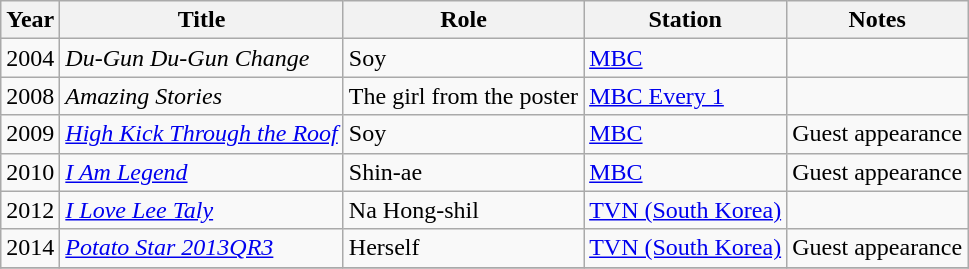<table class="wikitable sortable">
<tr>
<th>Year</th>
<th>Title</th>
<th>Role</th>
<th>Station</th>
<th class="unsortable">Notes</th>
</tr>
<tr>
<td>2004</td>
<td><em>Du-Gun Du-Gun Change</em></td>
<td>Soy</td>
<td><a href='#'>MBC</a></td>
<td></td>
</tr>
<tr>
<td>2008</td>
<td><em>Amazing Stories</em></td>
<td>The girl from the poster</td>
<td><a href='#'>MBC Every 1</a></td>
<td></td>
</tr>
<tr>
<td>2009</td>
<td><em><a href='#'>High Kick Through the Roof</a></em></td>
<td>Soy</td>
<td><a href='#'>MBC</a></td>
<td>Guest appearance</td>
</tr>
<tr>
<td>2010</td>
<td><em><a href='#'>I Am Legend</a></em></td>
<td>Shin-ae</td>
<td><a href='#'>MBC</a></td>
<td>Guest appearance</td>
</tr>
<tr>
<td>2012</td>
<td><em><a href='#'>I Love Lee Taly</a></em></td>
<td>Na Hong-shil</td>
<td><a href='#'>TVN (South Korea)</a></td>
<td></td>
</tr>
<tr>
<td>2014</td>
<td><em><a href='#'>Potato Star 2013QR3</a></em></td>
<td>Herself</td>
<td><a href='#'>TVN (South Korea)</a></td>
<td>Guest appearance</td>
</tr>
<tr>
</tr>
</table>
